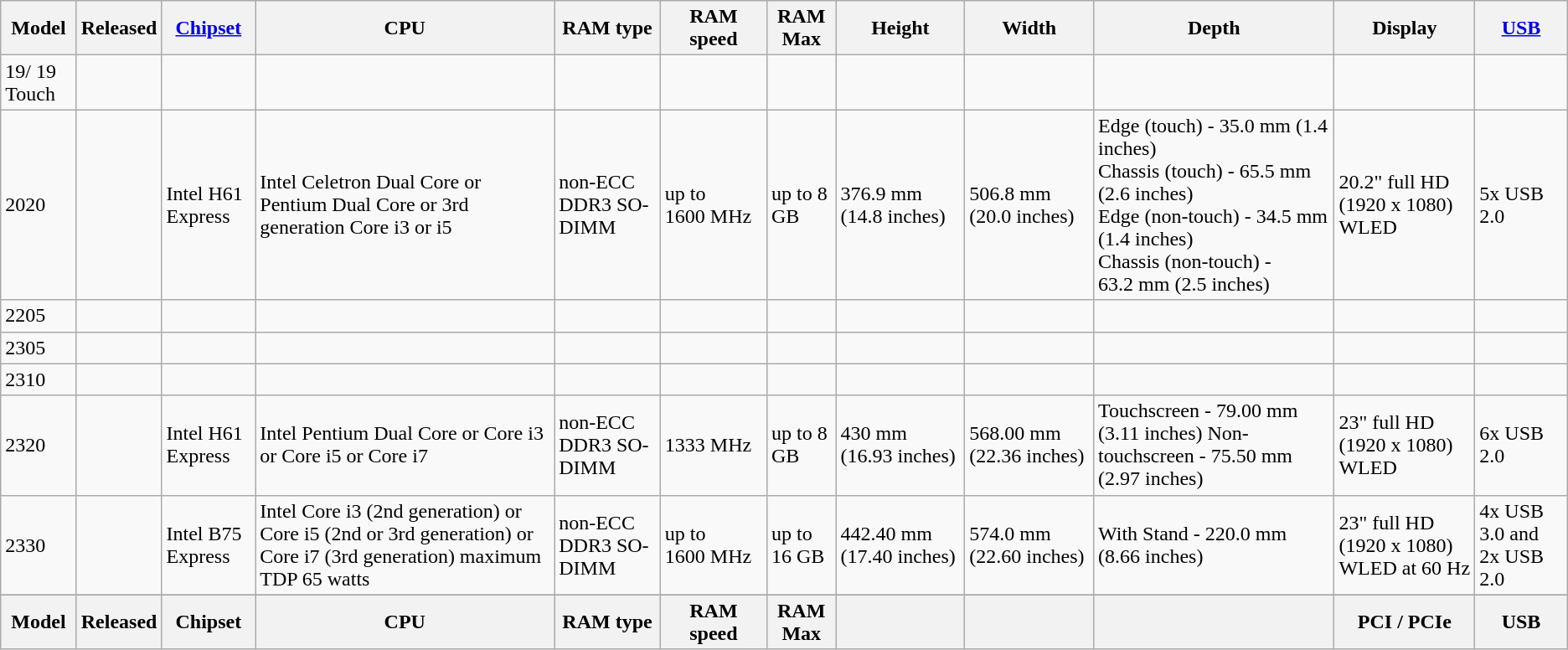<table class="wikitable sortable">
<tr>
<th>Model</th>
<th>Released</th>
<th><a href='#'>Chipset</a></th>
<th>CPU</th>
<th>RAM type</th>
<th>RAM speed</th>
<th>RAM Max</th>
<th>Height</th>
<th>Width</th>
<th>Depth</th>
<th>Display</th>
<th><a href='#'>USB</a></th>
</tr>
<tr>
<td>19/ 19 Touch</td>
<td></td>
<td></td>
<td></td>
<td></td>
<td></td>
<td></td>
<td></td>
<td></td>
<td></td>
<td></td>
<td></td>
</tr>
<tr>
<td>2020</td>
<td></td>
<td>Intel H61 Express</td>
<td>Intel Celetron Dual Core or Pentium Dual Core or 3rd generation Core i3 or i5</td>
<td>non-ECC DDR3 SO-DIMM</td>
<td>up to 1600 MHz</td>
<td>up to 8 GB</td>
<td>376.9 mm (14.8 inches)</td>
<td>506.8 mm (20.0 inches)</td>
<td>Edge (touch) - 35.0 mm (1.4 inches)<br>Chassis (touch) - 65.5 mm (2.6 inches)<br>Edge (non-touch) - 34.5 mm (1.4 inches)<br>Chassis (non-touch) - 63.2 mm (2.5 inches)</td>
<td>20.2" full HD (1920 x 1080) WLED</td>
<td>5x USB 2.0</td>
</tr>
<tr>
<td>2205</td>
<td></td>
<td></td>
<td></td>
<td></td>
<td></td>
<td></td>
<td></td>
<td></td>
<td></td>
<td></td>
<td></td>
</tr>
<tr>
<td>2305</td>
<td></td>
<td></td>
<td></td>
<td></td>
<td></td>
<td></td>
<td></td>
<td></td>
<td></td>
<td></td>
<td></td>
</tr>
<tr>
<td>2310</td>
<td></td>
<td></td>
<td></td>
<td></td>
<td></td>
<td></td>
<td></td>
<td></td>
<td></td>
<td></td>
<td></td>
</tr>
<tr>
<td>2320</td>
<td></td>
<td>Intel H61 Express</td>
<td>Intel Pentium Dual Core or Core i3 or Core i5 or Core i7</td>
<td>non-ECC DDR3 SO-DIMM</td>
<td>1333 MHz</td>
<td>up to 8 GB</td>
<td>430 mm (16.93 inches)</td>
<td>568.00 mm (22.36 inches)</td>
<td>Touchscreen - 79.00 mm (3.11 inches) Non-touchscreen - 75.50 mm (2.97 inches)</td>
<td>23" full HD (1920 x 1080) WLED</td>
<td>6x USB 2.0</td>
</tr>
<tr>
<td>2330</td>
<td></td>
<td>Intel B75 Express</td>
<td>Intel Core i3 (2nd generation) or Core i5 (2nd or 3rd generation) or Core i7 (3rd generation) maximum TDP 65 watts</td>
<td>non-ECC DDR3 SO-DIMM</td>
<td>up to 1600 MHz</td>
<td>up to 16 GB</td>
<td>442.40 mm (17.40 inches)</td>
<td>574.0 mm (22.60 inches)</td>
<td>With Stand - 220.0 mm (8.66 inches)</td>
<td>23" full HD (1920 x 1080) WLED at 60 Hz</td>
<td>4x USB 3.0 and 2x USB 2.0</td>
</tr>
<tr>
</tr>
<tr>
<th>Model</th>
<th>Released</th>
<th>Chipset</th>
<th>CPU</th>
<th>RAM type</th>
<th>RAM speed</th>
<th>RAM Max</th>
<th></th>
<th></th>
<th></th>
<th>PCI / PCIe</th>
<th>USB</th>
</tr>
</table>
